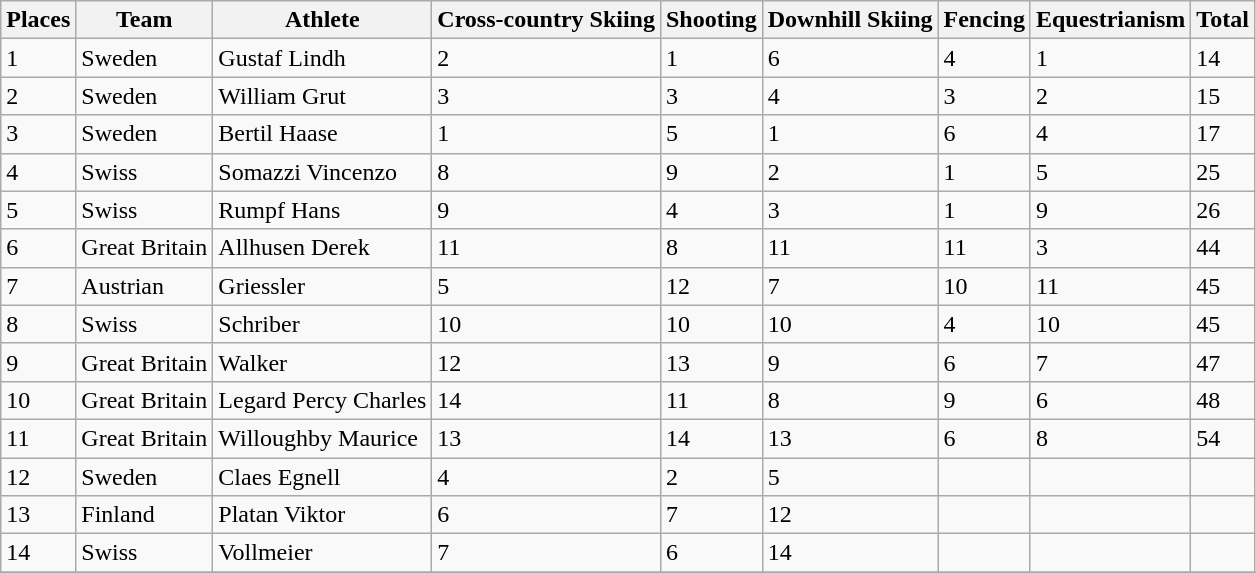<table class="wikitable">
<tr>
<th>Places</th>
<th>Team</th>
<th>Athlete</th>
<th>Cross-country Skiing</th>
<th>Shooting</th>
<th>Downhill Skiing</th>
<th>Fencing</th>
<th>Equestrianism</th>
<th>Total</th>
</tr>
<tr>
<td>1</td>
<td>Sweden</td>
<td>Gustaf Lindh</td>
<td>2</td>
<td>1</td>
<td>6</td>
<td>4</td>
<td>1</td>
<td>14</td>
</tr>
<tr>
<td>2</td>
<td>Sweden</td>
<td>William Grut</td>
<td>3</td>
<td>3</td>
<td>4</td>
<td>3</td>
<td>2</td>
<td>15</td>
</tr>
<tr>
<td>3</td>
<td>Sweden</td>
<td>Bertil Haase</td>
<td>1</td>
<td>5</td>
<td>1</td>
<td>6</td>
<td>4</td>
<td>17</td>
</tr>
<tr>
<td>4</td>
<td>Swiss</td>
<td>Somazzi Vincenzo</td>
<td>8</td>
<td>9</td>
<td>2</td>
<td>1</td>
<td>5</td>
<td>25</td>
</tr>
<tr>
<td>5</td>
<td>Swiss</td>
<td>Rumpf Hans</td>
<td>9</td>
<td>4</td>
<td>3</td>
<td>1</td>
<td>9</td>
<td>26</td>
</tr>
<tr>
<td>6</td>
<td>Great Britain</td>
<td>Allhusen Derek</td>
<td>11</td>
<td>8</td>
<td>11</td>
<td>11</td>
<td>3</td>
<td>44</td>
</tr>
<tr>
<td>7</td>
<td>Austrian</td>
<td>Griessler</td>
<td>5</td>
<td>12</td>
<td>7</td>
<td>10</td>
<td>11</td>
<td>45</td>
</tr>
<tr>
<td>8</td>
<td>Swiss</td>
<td>Schriber</td>
<td>10</td>
<td>10</td>
<td>10</td>
<td>4</td>
<td>10</td>
<td>45</td>
</tr>
<tr>
<td>9</td>
<td>Great Britain</td>
<td>Walker</td>
<td>12</td>
<td>13</td>
<td>9</td>
<td>6</td>
<td>7</td>
<td>47</td>
</tr>
<tr>
<td>10</td>
<td>Great Britain</td>
<td>Legard Percy Charles</td>
<td>14</td>
<td>11</td>
<td>8</td>
<td>9</td>
<td>6</td>
<td>48</td>
</tr>
<tr>
<td>11</td>
<td>Great Britain</td>
<td>Willoughby Maurice</td>
<td>13</td>
<td>14</td>
<td>13</td>
<td>6</td>
<td>8</td>
<td>54</td>
</tr>
<tr>
<td>12</td>
<td>Sweden</td>
<td>Claes Egnell</td>
<td>4</td>
<td>2</td>
<td>5</td>
<td></td>
<td></td>
<td></td>
</tr>
<tr>
<td>13</td>
<td>Finland</td>
<td>Platan Viktor</td>
<td>6</td>
<td>7</td>
<td>12</td>
<td></td>
<td></td>
<td></td>
</tr>
<tr>
<td>14</td>
<td>Swiss</td>
<td>Vollmeier</td>
<td>7</td>
<td>6</td>
<td>14</td>
<td></td>
<td></td>
<td></td>
</tr>
<tr>
</tr>
</table>
